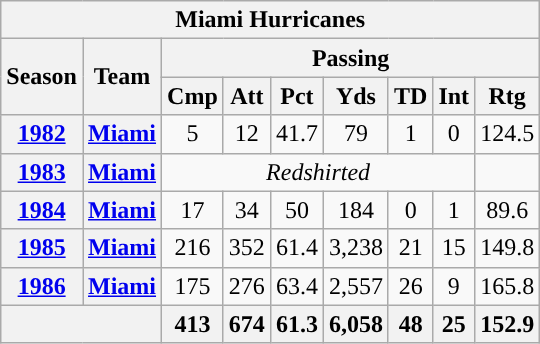<table class="wikitable" style="text-align: center;">
<tr>
<th colspan="11">Miami Hurricanes</th>
</tr>
<tr>
<th rowspan="2">Season</th>
<th rowspan="2">Team</th>
<th colspan="7">Passing</th>
</tr>
<tr>
<th>Cmp</th>
<th>Att</th>
<th>Pct</th>
<th>Yds</th>
<th>TD</th>
<th>Int</th>
<th>Rtg</th>
</tr>
<tr>
<th><a href='#'>1982</a></th>
<th><a href='#'>Miami</a></th>
<td>5</td>
<td>12</td>
<td>41.7</td>
<td>79</td>
<td>1</td>
<td>0</td>
<td>124.5</td>
</tr>
<tr>
<th><a href='#'>1983</a></th>
<th><a href='#'>Miami</a></th>
<td colspan="6"><em>Redshirted</em></td>
</tr>
<tr>
<th><a href='#'>1984</a></th>
<th><a href='#'>Miami</a></th>
<td>17</td>
<td>34</td>
<td>50</td>
<td>184</td>
<td>0</td>
<td>1</td>
<td>89.6</td>
</tr>
<tr>
<th><a href='#'>1985</a></th>
<th><a href='#'>Miami</a></th>
<td>216</td>
<td>352</td>
<td>61.4</td>
<td>3,238</td>
<td>21</td>
<td>15</td>
<td>149.8</td>
</tr>
<tr>
<th><a href='#'>1986</a></th>
<th><a href='#'>Miami</a></th>
<td>175</td>
<td>276</td>
<td>63.4</td>
<td>2,557</td>
<td>26</td>
<td>9</td>
<td>165.8</td>
</tr>
<tr>
<th colspan="2"></th>
<th>413</th>
<th>674</th>
<th>61.3</th>
<th>6,058</th>
<th>48</th>
<th>25</th>
<th>152.9</th>
</tr>
</table>
